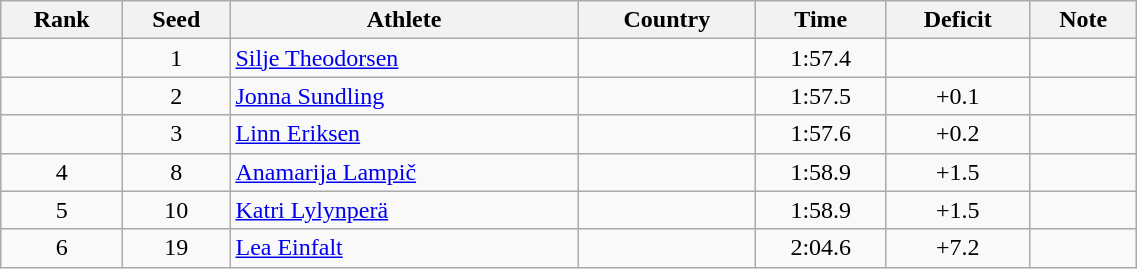<table class="wikitable sortable" style="text-align:center" width=60%>
<tr>
<th>Rank</th>
<th>Seed</th>
<th>Athlete</th>
<th>Country</th>
<th>Time</th>
<th data-sort-type=number>Deficit</th>
<th>Note</th>
</tr>
<tr>
<td></td>
<td>1</td>
<td align="left"><a href='#'>Silje Theodorsen</a></td>
<td align=left></td>
<td>1:57.4</td>
<td></td>
<td></td>
</tr>
<tr>
<td></td>
<td>2</td>
<td align=left><a href='#'>Jonna Sundling</a></td>
<td align=left></td>
<td>1:57.5</td>
<td>+0.1</td>
<td></td>
</tr>
<tr>
<td></td>
<td>3</td>
<td align=left><a href='#'>Linn Eriksen</a></td>
<td align=left></td>
<td>1:57.6</td>
<td>+0.2</td>
<td></td>
</tr>
<tr>
<td>4</td>
<td>8</td>
<td align=left><a href='#'>Anamarija Lampič</a></td>
<td align=left></td>
<td>1:58.9</td>
<td>+1.5</td>
<td></td>
</tr>
<tr>
<td>5</td>
<td>10</td>
<td align=left><a href='#'>Katri Lylynperä</a></td>
<td align=left></td>
<td>1:58.9</td>
<td>+1.5</td>
<td></td>
</tr>
<tr>
<td>6</td>
<td>19</td>
<td align=left><a href='#'>Lea Einfalt</a></td>
<td align=left></td>
<td>2:04.6</td>
<td>+7.2</td>
<td></td>
</tr>
</table>
